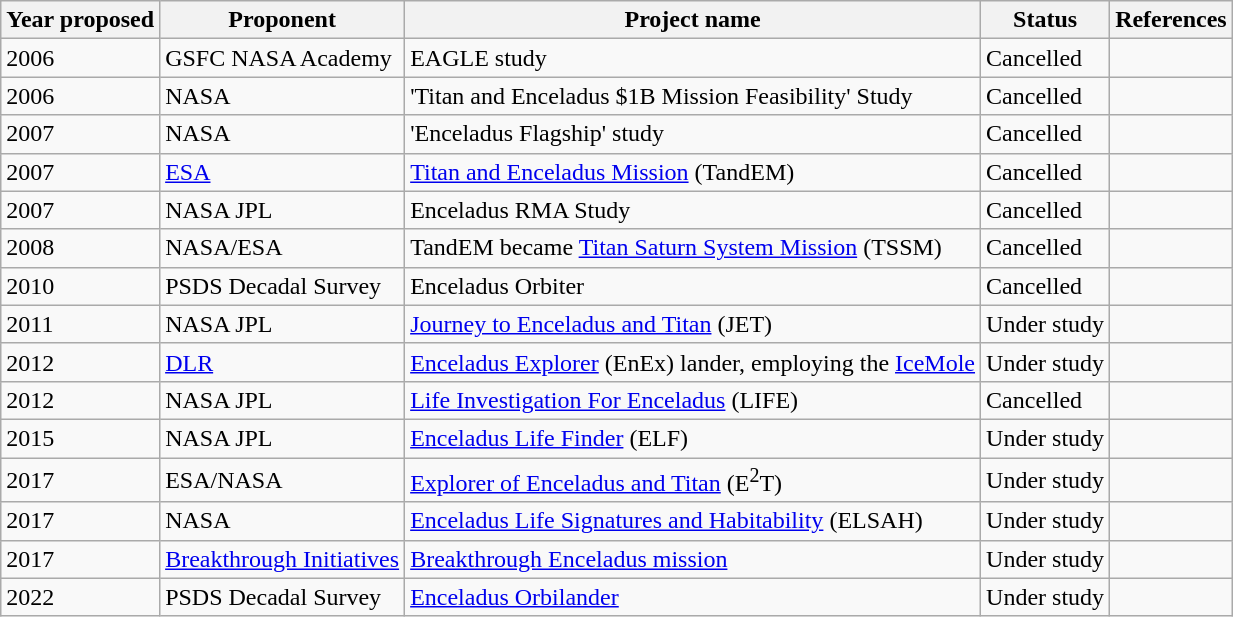<table class="wikitable">
<tr>
<th>Year proposed</th>
<th>Proponent</th>
<th>Project name</th>
<th>Status</th>
<th>References</th>
</tr>
<tr>
<td>2006</td>
<td>GSFC NASA Academy</td>
<td>EAGLE study</td>
<td>Cancelled</td>
<td></td>
</tr>
<tr>
<td>2006</td>
<td>NASA</td>
<td>'Titan and Enceladus $1B Mission Feasibility' Study</td>
<td>Cancelled</td>
<td></td>
</tr>
<tr>
<td>2007</td>
<td>NASA</td>
<td>'Enceladus Flagship' study</td>
<td>Cancelled</td>
<td></td>
</tr>
<tr>
<td>2007</td>
<td><a href='#'>ESA</a></td>
<td><a href='#'>Titan and Enceladus Mission</a> (TandEM)</td>
<td>Cancelled</td>
<td></td>
</tr>
<tr>
<td>2007</td>
<td>NASA JPL</td>
<td>Enceladus RMA Study</td>
<td>Cancelled</td>
<td></td>
</tr>
<tr>
<td>2008</td>
<td>NASA/ESA</td>
<td>TandEM became <a href='#'>Titan Saturn System Mission</a> (TSSM)</td>
<td>Cancelled</td>
<td></td>
</tr>
<tr>
<td>2010</td>
<td>PSDS Decadal Survey</td>
<td>Enceladus Orbiter</td>
<td>Cancelled</td>
<td></td>
</tr>
<tr>
<td>2011</td>
<td>NASA JPL</td>
<td><a href='#'>Journey to Enceladus and Titan</a> (JET)</td>
<td>Under study</td>
<td></td>
</tr>
<tr>
<td>2012</td>
<td><a href='#'>DLR</a></td>
<td><a href='#'>Enceladus Explorer</a> (EnEx) lander, employing the <a href='#'>IceMole</a></td>
<td>Under study</td>
<td></td>
</tr>
<tr>
<td>2012</td>
<td>NASA JPL</td>
<td><a href='#'>Life Investigation For Enceladus</a> (LIFE)</td>
<td>Cancelled</td>
<td></td>
</tr>
<tr>
<td>2015</td>
<td>NASA JPL</td>
<td><a href='#'>Enceladus Life Finder</a> (ELF)</td>
<td>Under study</td>
<td></td>
</tr>
<tr>
<td>2017</td>
<td>ESA/NASA</td>
<td><a href='#'>Explorer of Enceladus and Titan</a> (E<sup>2</sup>T)</td>
<td>Under study</td>
<td></td>
</tr>
<tr>
<td>2017</td>
<td>NASA</td>
<td><a href='#'>Enceladus Life Signatures and Habitability</a> (ELSAH)</td>
<td>Under study</td>
<td></td>
</tr>
<tr>
<td>2017</td>
<td><a href='#'>Breakthrough Initiatives</a></td>
<td><a href='#'>Breakthrough Enceladus mission</a></td>
<td>Under study</td>
<td></td>
</tr>
<tr>
<td>2022</td>
<td>PSDS Decadal Survey</td>
<td><a href='#'>Enceladus Orbilander</a></td>
<td>Under study</td>
<td></td>
</tr>
</table>
